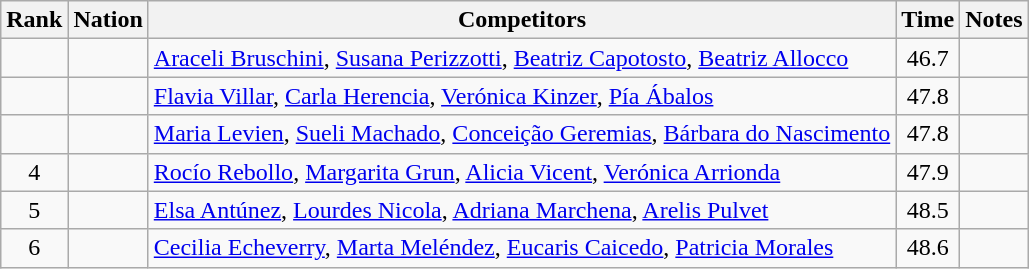<table class="wikitable sortable" style="text-align:center">
<tr>
<th>Rank</th>
<th>Nation</th>
<th>Competitors</th>
<th>Time</th>
<th>Notes</th>
</tr>
<tr>
<td></td>
<td align=left></td>
<td align=left><a href='#'>Araceli Bruschini</a>, <a href='#'>Susana Perizzotti</a>, <a href='#'>Beatriz Capotosto</a>, <a href='#'>Beatriz Allocco</a></td>
<td>46.7</td>
<td></td>
</tr>
<tr>
<td></td>
<td align=left></td>
<td align=left><a href='#'>Flavia Villar</a>, <a href='#'>Carla Herencia</a>, <a href='#'>Verónica Kinzer</a>, <a href='#'>Pía Ábalos</a></td>
<td>47.8</td>
<td></td>
</tr>
<tr>
<td></td>
<td align=left></td>
<td align=left><a href='#'>Maria Levien</a>, <a href='#'>Sueli Machado</a>, <a href='#'>Conceição Geremias</a>, <a href='#'>Bárbara do Nascimento</a></td>
<td>47.8</td>
<td></td>
</tr>
<tr>
<td>4</td>
<td align=left></td>
<td align=left><a href='#'>Rocío Rebollo</a>, <a href='#'>Margarita Grun</a>, <a href='#'>Alicia Vicent</a>, <a href='#'>Verónica Arrionda</a></td>
<td>47.9</td>
<td></td>
</tr>
<tr>
<td>5</td>
<td align=left></td>
<td align=left><a href='#'>Elsa Antúnez</a>, <a href='#'>Lourdes Nicola</a>, <a href='#'>Adriana Marchena</a>, <a href='#'>Arelis Pulvet</a></td>
<td>48.5</td>
<td></td>
</tr>
<tr>
<td>6</td>
<td align=left></td>
<td align=left><a href='#'>Cecilia Echeverry</a>, <a href='#'>Marta Meléndez</a>, <a href='#'>Eucaris Caicedo</a>, <a href='#'>Patricia Morales</a></td>
<td>48.6</td>
<td></td>
</tr>
</table>
